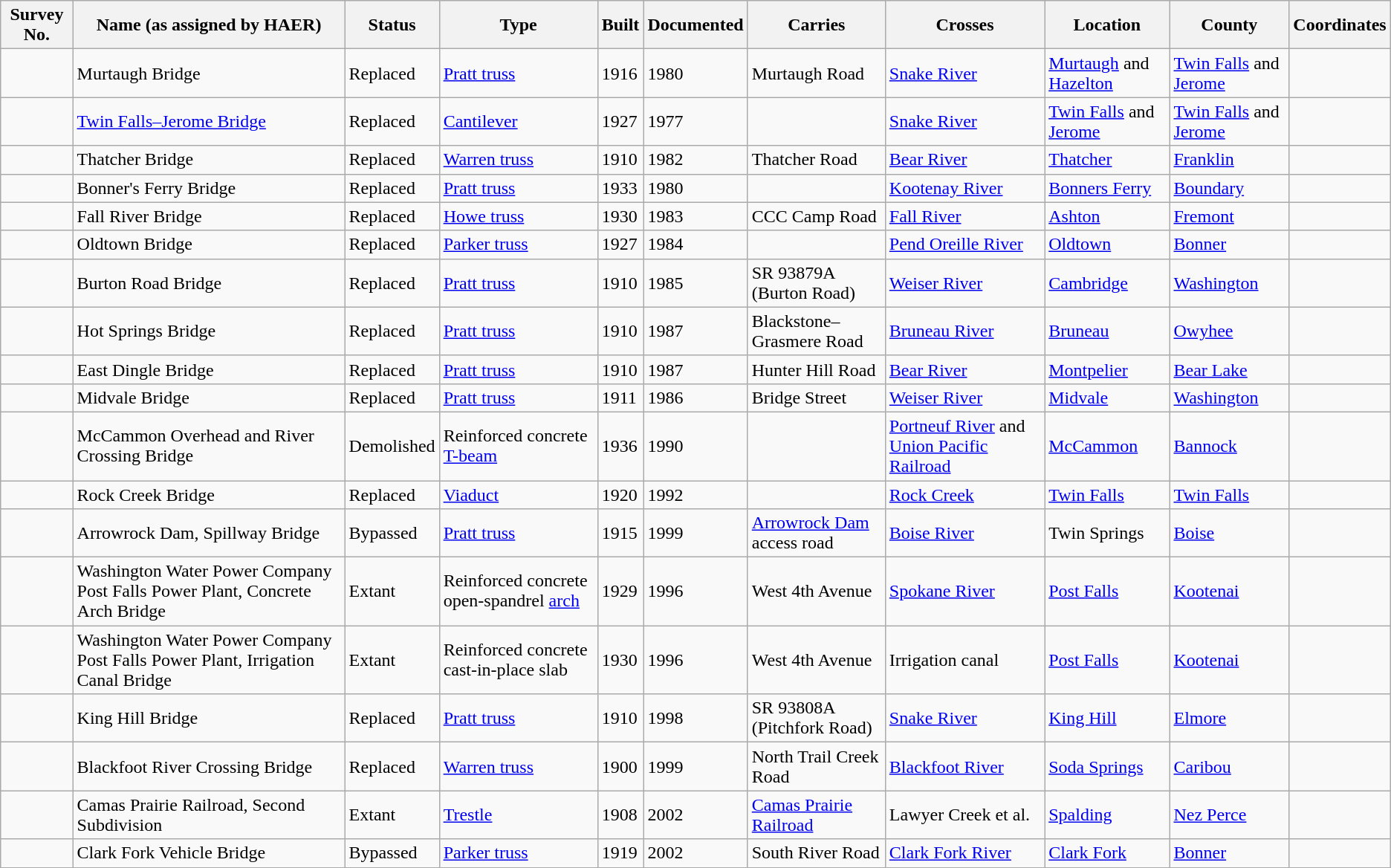<table class="wikitable sortable">
<tr>
<th>Survey No.</th>
<th>Name (as assigned by HAER)</th>
<th>Status</th>
<th>Type</th>
<th>Built</th>
<th>Documented</th>
<th>Carries</th>
<th>Crosses</th>
<th>Location</th>
<th>County</th>
<th>Coordinates</th>
</tr>
<tr>
<td></td>
<td>Murtaugh Bridge</td>
<td>Replaced</td>
<td><a href='#'>Pratt truss</a></td>
<td>1916</td>
<td>1980</td>
<td>Murtaugh Road</td>
<td><a href='#'>Snake River</a></td>
<td><a href='#'>Murtaugh</a> and <a href='#'>Hazelton</a></td>
<td><a href='#'>Twin Falls</a> and <a href='#'>Jerome</a></td>
<td></td>
</tr>
<tr>
<td></td>
<td><a href='#'>Twin Falls–Jerome Bridge</a></td>
<td>Replaced</td>
<td><a href='#'>Cantilever</a></td>
<td>1927</td>
<td>1977</td>
<td></td>
<td><a href='#'>Snake River</a></td>
<td><a href='#'>Twin Falls</a> and <a href='#'>Jerome</a></td>
<td><a href='#'>Twin Falls</a> and <a href='#'>Jerome</a></td>
<td></td>
</tr>
<tr>
<td></td>
<td>Thatcher Bridge</td>
<td>Replaced</td>
<td><a href='#'>Warren truss</a></td>
<td>1910</td>
<td>1982</td>
<td>Thatcher Road</td>
<td><a href='#'>Bear River</a></td>
<td><a href='#'>Thatcher</a></td>
<td><a href='#'>Franklin</a></td>
<td></td>
</tr>
<tr>
<td></td>
<td>Bonner's Ferry Bridge</td>
<td>Replaced</td>
<td><a href='#'>Pratt truss</a></td>
<td>1933</td>
<td>1980</td>
<td></td>
<td><a href='#'>Kootenay River</a></td>
<td><a href='#'>Bonners Ferry</a></td>
<td><a href='#'>Boundary</a></td>
<td></td>
</tr>
<tr>
<td></td>
<td>Fall River Bridge</td>
<td>Replaced</td>
<td><a href='#'>Howe truss</a></td>
<td>1930</td>
<td>1983</td>
<td>CCC Camp Road</td>
<td><a href='#'>Fall River</a></td>
<td><a href='#'>Ashton</a></td>
<td><a href='#'>Fremont</a></td>
<td></td>
</tr>
<tr>
<td></td>
<td>Oldtown Bridge</td>
<td>Replaced</td>
<td><a href='#'>Parker truss</a></td>
<td>1927</td>
<td>1984</td>
<td></td>
<td><a href='#'>Pend Oreille River</a></td>
<td><a href='#'>Oldtown</a></td>
<td><a href='#'>Bonner</a></td>
<td></td>
</tr>
<tr>
<td></td>
<td>Burton Road Bridge</td>
<td>Replaced</td>
<td><a href='#'>Pratt truss</a></td>
<td>1910</td>
<td>1985</td>
<td>SR 93879A (Burton Road)</td>
<td><a href='#'>Weiser River</a></td>
<td><a href='#'>Cambridge</a></td>
<td><a href='#'>Washington</a></td>
<td></td>
</tr>
<tr>
<td></td>
<td>Hot Springs Bridge</td>
<td>Replaced</td>
<td><a href='#'>Pratt truss</a></td>
<td>1910</td>
<td>1987</td>
<td>Blackstone–Grasmere Road</td>
<td><a href='#'>Bruneau River</a></td>
<td><a href='#'>Bruneau</a></td>
<td><a href='#'>Owyhee</a></td>
<td></td>
</tr>
<tr>
<td></td>
<td>East Dingle Bridge</td>
<td>Replaced</td>
<td><a href='#'>Pratt truss</a></td>
<td>1910</td>
<td>1987</td>
<td>Hunter Hill Road</td>
<td><a href='#'>Bear River</a></td>
<td><a href='#'>Montpelier</a></td>
<td><a href='#'>Bear Lake</a></td>
<td></td>
</tr>
<tr>
<td></td>
<td>Midvale Bridge</td>
<td>Replaced</td>
<td><a href='#'>Pratt truss</a></td>
<td>1911</td>
<td>1986</td>
<td>Bridge Street</td>
<td><a href='#'>Weiser River</a></td>
<td><a href='#'>Midvale</a></td>
<td><a href='#'>Washington</a></td>
<td></td>
</tr>
<tr>
<td></td>
<td>McCammon Overhead and River Crossing Bridge</td>
<td>Demolished</td>
<td>Reinforced concrete <a href='#'>T-beam</a></td>
<td>1936</td>
<td>1990</td>
<td></td>
<td><a href='#'>Portneuf River</a> and <a href='#'>Union Pacific Railroad</a></td>
<td><a href='#'>McCammon</a></td>
<td><a href='#'>Bannock</a></td>
<td></td>
</tr>
<tr>
<td></td>
<td>Rock Creek Bridge</td>
<td>Replaced</td>
<td><a href='#'>Viaduct</a></td>
<td>1920</td>
<td>1992</td>
<td></td>
<td><a href='#'>Rock Creek</a></td>
<td><a href='#'>Twin Falls</a></td>
<td><a href='#'>Twin Falls</a></td>
<td></td>
</tr>
<tr>
<td></td>
<td>Arrowrock Dam, Spillway Bridge</td>
<td>Bypassed</td>
<td><a href='#'>Pratt truss</a></td>
<td>1915</td>
<td>1999</td>
<td><a href='#'>Arrowrock Dam</a> access road</td>
<td><a href='#'>Boise River</a></td>
<td>Twin Springs</td>
<td><a href='#'>Boise</a></td>
<td></td>
</tr>
<tr>
<td></td>
<td>Washington Water Power Company Post Falls Power Plant, Concrete Arch Bridge</td>
<td>Extant</td>
<td>Reinforced concrete open-spandrel <a href='#'>arch</a></td>
<td>1929</td>
<td>1996</td>
<td>West 4th Avenue</td>
<td><a href='#'>Spokane River</a></td>
<td><a href='#'>Post Falls</a></td>
<td><a href='#'>Kootenai</a></td>
<td></td>
</tr>
<tr>
<td></td>
<td>Washington Water Power Company Post Falls Power Plant, Irrigation Canal Bridge</td>
<td>Extant</td>
<td>Reinforced concrete cast-in-place slab</td>
<td>1930</td>
<td>1996</td>
<td>West 4th Avenue</td>
<td>Irrigation canal</td>
<td><a href='#'>Post Falls</a></td>
<td><a href='#'>Kootenai</a></td>
<td></td>
</tr>
<tr>
<td></td>
<td>King Hill Bridge</td>
<td>Replaced</td>
<td><a href='#'>Pratt truss</a></td>
<td>1910</td>
<td>1998</td>
<td>SR 93808A (Pitchfork Road)</td>
<td><a href='#'>Snake River</a></td>
<td><a href='#'>King Hill</a></td>
<td><a href='#'>Elmore</a></td>
<td></td>
</tr>
<tr>
<td></td>
<td>Blackfoot River Crossing Bridge</td>
<td>Replaced</td>
<td><a href='#'>Warren truss</a></td>
<td>1900</td>
<td>1999</td>
<td>North Trail Creek Road</td>
<td><a href='#'>Blackfoot River</a></td>
<td><a href='#'>Soda Springs</a></td>
<td><a href='#'>Caribou</a></td>
<td></td>
</tr>
<tr>
<td></td>
<td>Camas Prairie Railroad, Second Subdivision</td>
<td>Extant</td>
<td><a href='#'>Trestle</a></td>
<td>1908</td>
<td>2002</td>
<td><a href='#'>Camas Prairie Railroad</a></td>
<td>Lawyer Creek et al.</td>
<td><a href='#'>Spalding</a></td>
<td><a href='#'>Nez Perce</a></td>
<td></td>
</tr>
<tr>
<td></td>
<td>Clark Fork Vehicle Bridge</td>
<td>Bypassed</td>
<td><a href='#'>Parker truss</a></td>
<td>1919</td>
<td>2002</td>
<td>South River Road</td>
<td><a href='#'>Clark Fork River</a></td>
<td><a href='#'>Clark Fork</a></td>
<td><a href='#'>Bonner</a></td>
<td></td>
</tr>
</table>
